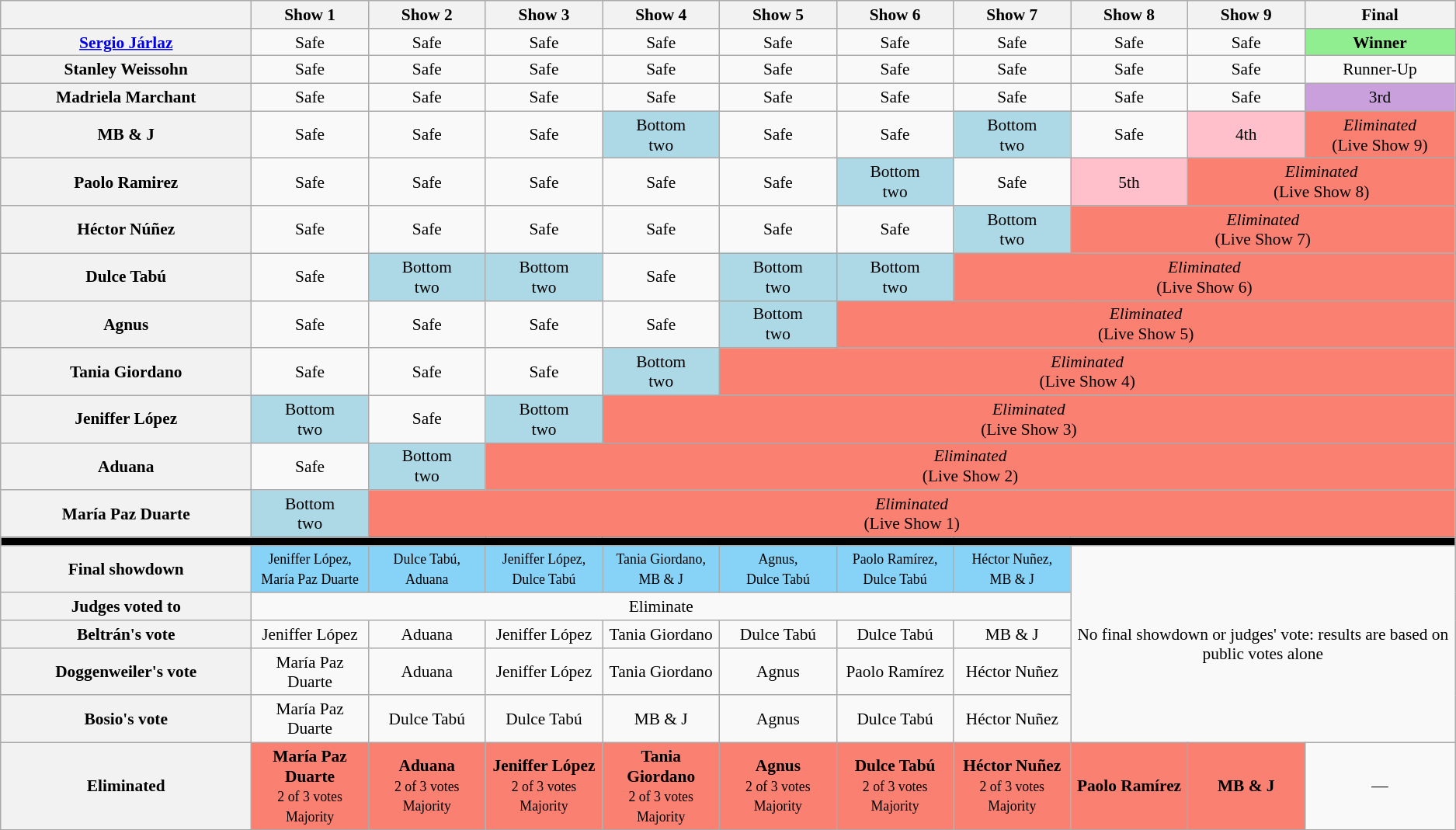<table class="wikitable" style="text-align:center; font-size:89%">
<tr>
<th style="width:15%"></th>
<th style="width:7%">Show 1</th>
<th style="width:7%">Show 2</th>
<th style="width:7%">Show 3</th>
<th style="width:7%">Show 4</th>
<th style="width:7%">Show 5</th>
<th style="width:7%">Show 6</th>
<th style="width:7%">Show 7</th>
<th style="width:7%">Show 8</th>
<th style="width:7%">Show 9</th>
<th style="width:9%">Final</th>
</tr>
<tr>
<th><a href='#'>Sergio Járlaz</a></th>
<td>Safe</td>
<td>Safe</td>
<td>Safe</td>
<td>Safe</td>
<td>Safe</td>
<td>Safe</td>
<td>Safe</td>
<td>Safe</td>
<td>Safe</td>
<td style="background:lightgreen"><strong>Winner</strong></td>
</tr>
<tr>
<th>Stanley Weissohn</th>
<td>Safe</td>
<td>Safe</td>
<td>Safe</td>
<td>Safe</td>
<td>Safe</td>
<td>Safe</td>
<td>Safe</td>
<td>Safe</td>
<td>Safe</td>
<td style="background:">Runner-Up</td>
</tr>
<tr>
<th>Madriela Marchant</th>
<td>Safe</td>
<td>Safe</td>
<td>Safe</td>
<td>Safe</td>
<td>Safe</td>
<td>Safe</td>
<td>Safe</td>
<td>Safe</td>
<td>Safe</td>
<td style="background:#C9A0DC">3rd</td>
</tr>
<tr>
<th>MB & J</th>
<td>Safe</td>
<td>Safe</td>
<td>Safe</td>
<td style="background:lightblue">Bottom<br>two</td>
<td>Safe</td>
<td>Safe</td>
<td style="background:lightblue">Bottom<br>two</td>
<td>Safe</td>
<td style="background:pink">4th</td>
<td style="background:#FA8072" colspan=10><em>Eliminated</em><br>(Live Show 9)</td>
</tr>
<tr>
<th>Paolo Ramirez</th>
<td>Safe</td>
<td>Safe</td>
<td>Safe</td>
<td>Safe</td>
<td>Safe</td>
<td style="background:lightblue">Bottom<br>two</td>
<td>Safe</td>
<td style="background:pink">5th</td>
<td style="background:#FA8072" colspan=10><em>Eliminated</em><br>(Live Show 8)</td>
</tr>
<tr>
<th>Héctor Núñez</th>
<td>Safe</td>
<td>Safe</td>
<td>Safe</td>
<td>Safe</td>
<td>Safe</td>
<td>Safe</td>
<td style="background:lightblue">Bottom<br>two</td>
<td style="background:#FA8072" colspan=10><em>Eliminated</em><br>(Live Show 7)</td>
</tr>
<tr>
<th>Dulce Tabú</th>
<td>Safe</td>
<td style="background:lightblue">Bottom<br>two</td>
<td style="background:lightblue">Bottom<br>two</td>
<td>Safe</td>
<td style="background:lightblue">Bottom<br>two</td>
<td style="background:lightblue">Bottom<br>two</td>
<td style="background:#FA8072" colspan=10><em>Eliminated</em><br>(Live Show 6)</td>
</tr>
<tr>
<th>Agnus</th>
<td>Safe</td>
<td>Safe</td>
<td>Safe</td>
<td>Safe</td>
<td style="background:lightblue">Bottom<br>two</td>
<td style="background:#FA8072" colspan=10><em>Eliminated</em><br>(Live Show 5)</td>
</tr>
<tr>
<th>Tania Giordano</th>
<td>Safe</td>
<td>Safe</td>
<td>Safe</td>
<td style="background:lightblue">Bottom<br>two</td>
<td style="background:#FA8072" colspan=10><em>Eliminated</em><br>(Live Show 4)</td>
</tr>
<tr>
<th>Jeniffer López</th>
<td style="background:lightblue">Bottom<br>two</td>
<td>Safe</td>
<td style="background:lightblue">Bottom<br>two</td>
<td style="background:#FA8072" colspan=10><em>Eliminated</em><br>(Live Show 3)</td>
</tr>
<tr>
<th>Aduana</th>
<td>Safe</td>
<td style="background:lightblue">Bottom<br>two</td>
<td style="background:#FA8072" colspan=10><em>Eliminated</em><br>(Live Show 2)</td>
</tr>
<tr>
<th>María Paz Duarte</th>
<td style="background:lightblue">Bottom<br>two</td>
<td style="background:#FA8072" colspan=10><em>Eliminated</em><br>(Live Show 1)</td>
</tr>
<tr>
<th colspan="11" style="background:black"></th>
</tr>
<tr>
<th>Final showdown</th>
<td style="background:#87D3F8"><small>Jeniffer López,<br> María Paz Duarte</small></td>
<td style="background:#87D3F8"><small>Dulce Tabú,<br> Aduana</small></td>
<td style="background:#87D3F8"><small>Jeniffer López,<br>Dulce Tabú</small></td>
<td style="background:#87D3F8"><small>Tania Giordano,<br>MB & J</small></td>
<td style="background:#87D3F8"><small>Agnus,<br>Dulce Tabú</small></td>
<td style="background:#87D3F8"><small>Paolo Ramírez,<br>Dulce Tabú</small></td>
<td style="background:#87D3F8"><small>Héctor Nuñez,<br>MB & J</small></td>
<td rowspan="5" colspan="3">No final showdown or judges' vote: results are based on public votes alone</td>
</tr>
<tr>
<th>Judges voted to</th>
<td colspan="7">Eliminate</td>
</tr>
<tr>
<th>Beltrán's vote</th>
<td>Jeniffer López</td>
<td>Aduana</td>
<td>Jeniffer López</td>
<td>Tania Giordano</td>
<td>Dulce Tabú</td>
<td>Dulce Tabú</td>
<td>MB & J</td>
</tr>
<tr>
<th>Doggenweiler's vote</th>
<td>María Paz Duarte</td>
<td>Aduana</td>
<td>Jeniffer López</td>
<td>Tania Giordano</td>
<td>Agnus</td>
<td>Paolo Ramírez</td>
<td>Héctor Nuñez</td>
</tr>
<tr>
<th>Bosio's vote</th>
<td>María Paz Duarte</td>
<td>Dulce Tabú</td>
<td>Dulce Tabú</td>
<td>MB & J</td>
<td>Agnus</td>
<td>Dulce Tabú</td>
<td>Héctor Nuñez</td>
</tr>
<tr>
<th>Eliminated</th>
<td style="background:salmon"><strong>María Paz Duarte</strong><br><small>2 of 3 votes</small><br><small>Majority</small></td>
<td style="background:salmon"><strong>Aduana</strong><br><small>2 of 3 votes</small><br><small>Majority</small></td>
<td style="background:salmon"><strong>Jeniffer López</strong><br><small>2 of 3 votes</small><br><small>Majority</small></td>
<td style="background:salmon"><strong>Tania Giordano</strong><br><small>2 of 3 votes</small><br><small>Majority</small></td>
<td style="background:salmon"><strong>Agnus</strong><br><small>2 of 3 votes</small><br><small>Majority</small></td>
<td style="background:salmon"><strong>Dulce Tabú</strong><br><small>2 of 3 votes</small><br><small>Majority</small></td>
<td style="background:salmon"><strong>Héctor Nuñez</strong><br><small>2 of 3 votes</small><br><small>Majority</small></td>
<td style="background:salmon"><strong>Paolo Ramírez</strong></td>
<td style="background:salmon"><strong>MB & J</strong></td>
<td>—</td>
</tr>
</table>
